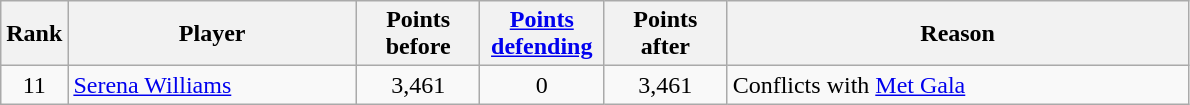<table class="wikitable sortable">
<tr>
<th style="width:30px;">Rank</th>
<th style="width:185px;">Player</th>
<th style="width:75px;">Points before</th>
<th style="width:75px;"><a href='#'>Points defending</a></th>
<th style="width:75px;">Points after</th>
<th style="width:300px;">Reason</th>
</tr>
<tr>
<td style="text-align:center;">11</td>
<td> <a href='#'>Serena Williams</a></td>
<td style="text-align:center;">3,461</td>
<td style="text-align:center;">0</td>
<td style="text-align:center;">3,461</td>
<td align="left">Conflicts with <a href='#'>Met Gala</a></td>
</tr>
</table>
